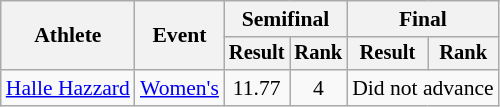<table class="wikitable" style="font-size:90%">
<tr>
<th rowspan="2">Athlete</th>
<th rowspan="2">Event</th>
<th colspan="2">Semifinal</th>
<th colspan="2">Final</th>
</tr>
<tr style="font-size:95%">
<th>Result</th>
<th>Rank</th>
<th>Result</th>
<th>Rank</th>
</tr>
<tr align=center>
<td align=left><a href='#'>Halle Hazzard</a></td>
<td align=left><a href='#'>Women's </a></td>
<td>11.77</td>
<td>4</td>
<td colspan=2>Did not advance</td>
</tr>
</table>
